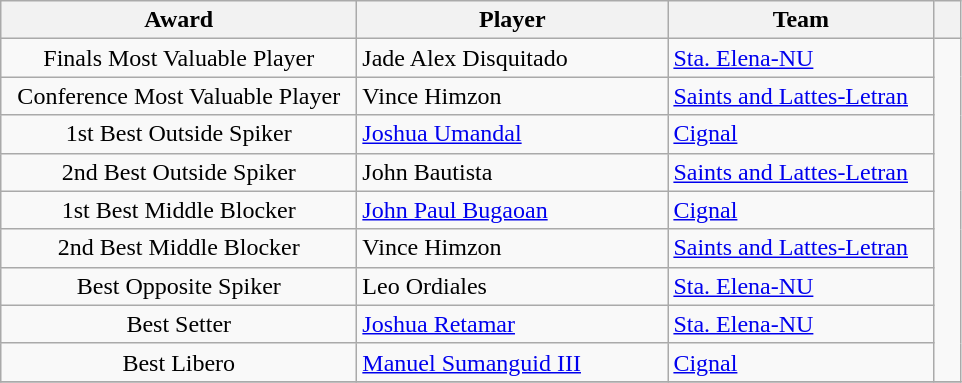<table class="wikitable">
<tr>
<th width=230>Award</th>
<th width=200>Player</th>
<th width=170>Team</th>
<th width=10></th>
</tr>
<tr>
<td style="text-align:center">Finals Most Valuable Player</td>
<td>Jade Alex Disquitado</td>
<td><a href='#'>Sta. Elena-NU</a></td>
<td rowspan=9></td>
</tr>
<tr>
<td style="text-align:center">Conference Most Valuable Player</td>
<td>Vince Himzon</td>
<td><a href='#'>Saints and Lattes-Letran</a></td>
</tr>
<tr>
<td style="text-align:center">1st Best Outside Spiker</td>
<td><a href='#'>Joshua Umandal</a></td>
<td><a href='#'>Cignal</a></td>
</tr>
<tr>
<td style="text-align:center">2nd Best Outside Spiker</td>
<td>John Bautista</td>
<td><a href='#'>Saints and Lattes-Letran</a></td>
</tr>
<tr>
<td style="text-align:center">1st Best Middle Blocker</td>
<td><a href='#'>John Paul Bugaoan</a></td>
<td><a href='#'>Cignal</a></td>
</tr>
<tr>
<td style="text-align:center">2nd Best Middle Blocker</td>
<td>Vince Himzon</td>
<td><a href='#'>Saints and Lattes-Letran</a></td>
</tr>
<tr>
<td style="text-align:center">Best Opposite Spiker</td>
<td>Leo Ordiales</td>
<td><a href='#'>Sta. Elena-NU</a></td>
</tr>
<tr>
<td style="text-align:center">Best Setter</td>
<td><a href='#'>Joshua Retamar</a></td>
<td><a href='#'>Sta. Elena-NU</a></td>
</tr>
<tr>
<td style="text-align:center">Best Libero</td>
<td><a href='#'>Manuel Sumanguid III</a></td>
<td><a href='#'>Cignal</a></td>
</tr>
<tr>
</tr>
</table>
